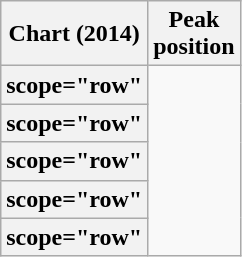<table class="wikitable plainrowheaders">
<tr>
<th scope="col">Chart (2014)</th>
<th scope="col">Peak<br>position</th>
</tr>
<tr>
<th>scope="row" </th>
</tr>
<tr>
<th>scope="row" </th>
</tr>
<tr>
<th>scope="row" </th>
</tr>
<tr>
<th>scope="row" </th>
</tr>
<tr>
<th>scope="row" </th>
</tr>
</table>
